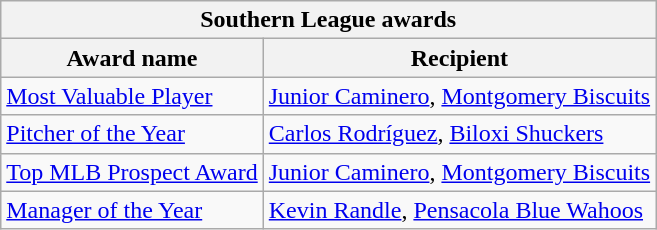<table class="wikitable">
<tr>
<th colspan="2">Southern League awards</th>
</tr>
<tr>
<th>Award name</th>
<th>Recipient</th>
</tr>
<tr>
<td><a href='#'>Most Valuable Player</a></td>
<td><a href='#'>Junior Caminero</a>, <a href='#'>Montgomery Biscuits</a></td>
</tr>
<tr>
<td><a href='#'>Pitcher of the Year</a></td>
<td><a href='#'>Carlos Rodríguez</a>, <a href='#'>Biloxi Shuckers</a></td>
</tr>
<tr>
<td><a href='#'>Top MLB Prospect Award</a></td>
<td><a href='#'>Junior Caminero</a>, <a href='#'>Montgomery Biscuits</a></td>
</tr>
<tr>
<td><a href='#'>Manager of the Year</a></td>
<td><a href='#'>Kevin Randle</a>, <a href='#'>Pensacola Blue Wahoos</a></td>
</tr>
</table>
